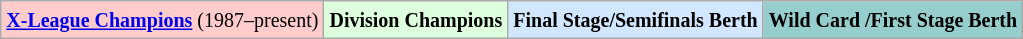<table class="wikitable">
<tr>
<td bgcolor="#FFCCCC"><small><strong><a href='#'>X-League Champions</a></strong> (1987–present)</small></td>
<td bgcolor="#DDFFDD"><small><strong>Division Champions</strong></small></td>
<td bgcolor="#D0E7FF"><small><strong>Final Stage/Semifinals Berth</strong></small></td>
<td bgcolor="#96CDCD"><small><strong>Wild Card /First Stage Berth</strong></small></td>
</tr>
</table>
